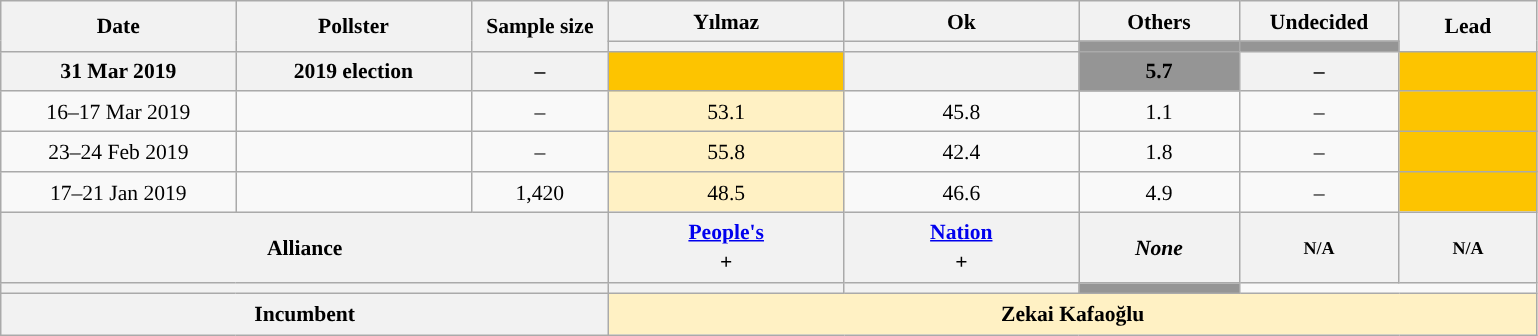<table class="wikitable" style="text-align:center; font-size:90%; line-height:20px;">
<tr>
<th rowspan=2 width="150px">Date</th>
<th rowspan=2 width="150px">Pollster</th>
<th rowspan=2 width="85px">Sample size</th>
<th width=150>Yılmaz</th>
<th width=150>Ok</th>
<th width=100>Others</th>
<th width=100>Undecided</th>
<th width=85 rowspan=2>Lead</th>
</tr>
<tr>
<th style="background: "></th>
<th style="background: "></th>
<th style="background: #959595"></th>
<th style="background: #959595"></th>
</tr>
<tr>
<th>31 Mar 2019</th>
<th>2019 election</th>
<th>–</th>
<th style="background: #fdc400"></th>
<th style="background: "></th>
<th style="background: #959595">5.7</th>
<th>–</th>
<th style="background: #fdc400"></th>
</tr>
<tr>
<td>16–17 Mar 2019</td>
<td></td>
<td>–</td>
<td style="background: #FFF1C4">53.1</td>
<td>45.8</td>
<td>1.1</td>
<td>–</td>
<td style="background: #fdc400"></td>
</tr>
<tr>
<td>23–24 Feb 2019</td>
<td></td>
<td>–</td>
<td style="background: #FFF1C4">55.8</td>
<td>42.4</td>
<td>1.8</td>
<td>–</td>
<td style="background: #fdc400"></td>
</tr>
<tr>
<td>17–21 Jan 2019</td>
<td></td>
<td>1,420</td>
<td style="background: #FFF1C4">48.5</td>
<td>46.6</td>
<td>4.9</td>
<td>–</td>
<td style="background: #fdc400"></td>
</tr>
<tr>
<th colspan=3>Alliance</th>
<th width=150><a href='#'>People's</a><br><small></small> + <small></small></th>
<th width=150><a href='#'>Nation</a><br><small></small> + <small></small></th>
<th width=100><em>None</em></th>
<th width=100><small>N/A</small></th>
<th width=85><small>N/A</small></th>
</tr>
<tr>
<th colspan=3></th>
<th style="background: "></th>
<th style="background: "></th>
<th style="background: #959595"></th>
</tr>
<tr>
<th colspan=3>Incumbent</th>
<th style="background:  #FFF1C4" colspan=5>Zekai Kafaoğlu <small></small></th>
</tr>
</table>
